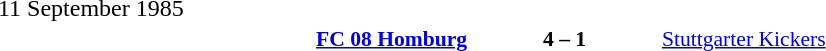<table width=100% cellspacing=1>
<tr>
<th width=25%></th>
<th width=10%></th>
<th width=25%></th>
<th></th>
</tr>
<tr>
<td>11 September 1985</td>
</tr>
<tr style=font-size:90%>
<td align=right><strong><a href='#'>FC 08 Homburg</a></strong></td>
<td align=center><strong>4 – 1</strong></td>
<td><a href='#'>Stuttgarter Kickers</a></td>
</tr>
</table>
